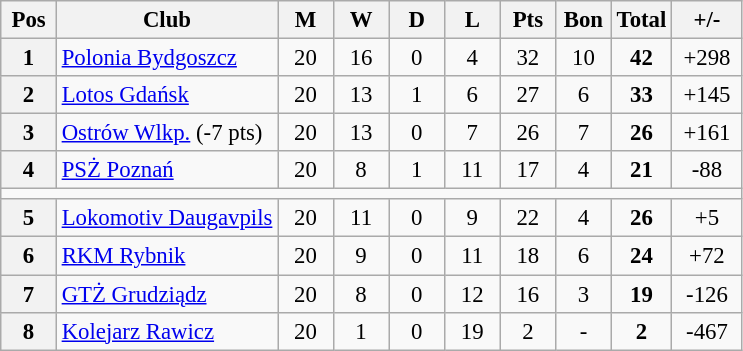<table align="center" cellspacing="0" cellpadding="3" style="background-color: #f9f9f9; font-size: 95%; text-align: center" class="wikitable">
<tr>
<th width=30>Pos</th>
<th>Club</th>
<th width=30>M</th>
<th width=30>W</th>
<th width=30>D</th>
<th width=30>L</th>
<th width=30>Pts</th>
<th width=30>Bon</th>
<th width=30>Total</th>
<th width=40>+/-</th>
</tr>
<tr align=center >
<th>1</th>
<td align=left><a href='#'>Polonia Bydgoszcz</a></td>
<td>20</td>
<td>16</td>
<td>0</td>
<td>4</td>
<td>32</td>
<td>10</td>
<td><strong>42</strong></td>
<td>+298</td>
</tr>
<tr align=center >
<th>2</th>
<td align=left><a href='#'>Lotos Gdańsk</a></td>
<td>20</td>
<td>13</td>
<td>1</td>
<td>6</td>
<td>27</td>
<td>6</td>
<td><strong>33</strong></td>
<td>+145</td>
</tr>
<tr align=center>
<th>3</th>
<td align=left><a href='#'>Ostrów Wlkp.</a> (-7 pts)</td>
<td>20</td>
<td>13</td>
<td>0</td>
<td>7</td>
<td>26</td>
<td>7</td>
<td><strong>26</strong></td>
<td>+161</td>
</tr>
<tr align=center>
<th>4</th>
<td align=left><a href='#'>PSŻ Poznań</a></td>
<td>20</td>
<td>8</td>
<td>1</td>
<td>11</td>
<td>17</td>
<td>4</td>
<td><strong>21</strong></td>
<td>-88</td>
</tr>
<tr>
<td colspan=10></td>
</tr>
<tr align=center>
<th>5</th>
<td align=left><a href='#'>Lokomotiv Daugavpils</a> </td>
<td>20</td>
<td>11</td>
<td>0</td>
<td>9</td>
<td>22</td>
<td>4</td>
<td><strong>26</strong></td>
<td>+5</td>
</tr>
<tr align=center>
<th>6</th>
<td align=left><a href='#'>RKM Rybnik</a></td>
<td>20</td>
<td>9</td>
<td>0</td>
<td>11</td>
<td>18</td>
<td>6</td>
<td><strong>24</strong></td>
<td>+72</td>
</tr>
<tr align=center >
<th>7</th>
<td align=left><a href='#'>GTŻ Grudziądz</a></td>
<td>20</td>
<td>8</td>
<td>0</td>
<td>12</td>
<td>16</td>
<td>3</td>
<td><strong>19</strong></td>
<td>-126</td>
</tr>
<tr align=center >
<th>8</th>
<td align=left><a href='#'>Kolejarz Rawicz</a></td>
<td>20</td>
<td>1</td>
<td>0</td>
<td>19</td>
<td>2</td>
<td>-</td>
<td><strong>2</strong></td>
<td>-467</td>
</tr>
</table>
